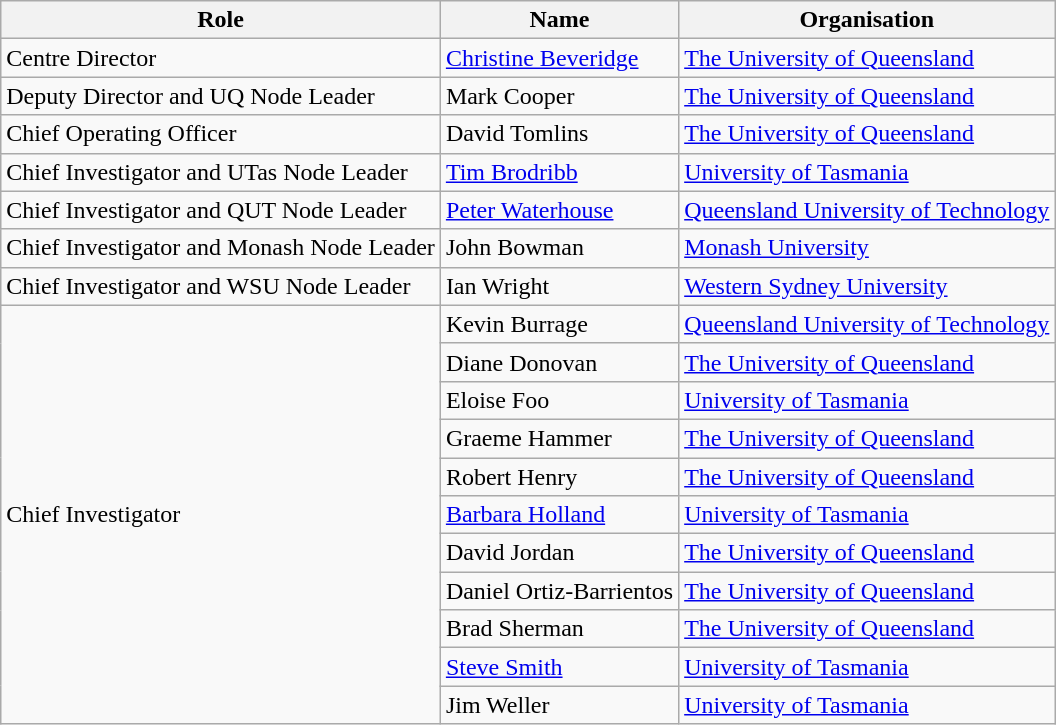<table class="wikitable">
<tr>
<th>Role</th>
<th>Name</th>
<th>Organisation</th>
</tr>
<tr>
<td>Centre Director</td>
<td><a href='#'>Christine Beveridge</a></td>
<td><a href='#'>The University of Queensland</a></td>
</tr>
<tr>
<td>Deputy Director and UQ Node Leader</td>
<td>Mark Cooper</td>
<td><a href='#'>The University of Queensland</a></td>
</tr>
<tr>
<td>Chief Operating Officer</td>
<td>David Tomlins</td>
<td><a href='#'>The University of Queensland</a></td>
</tr>
<tr>
<td>Chief Investigator and UTas Node Leader</td>
<td><a href='#'>Tim Brodribb</a></td>
<td><a href='#'>University of Tasmania</a></td>
</tr>
<tr>
<td>Chief Investigator and QUT Node Leader</td>
<td><a href='#'>Peter Waterhouse</a></td>
<td><a href='#'>Queensland University of Technology</a></td>
</tr>
<tr>
<td>Chief Investigator and Monash Node Leader</td>
<td>John Bowman</td>
<td><a href='#'>Monash University</a></td>
</tr>
<tr>
<td>Chief Investigator and WSU Node Leader</td>
<td>Ian Wright</td>
<td><a href='#'>Western Sydney University</a></td>
</tr>
<tr>
<td rowspan="11">Chief Investigator</td>
<td>Kevin Burrage</td>
<td><a href='#'>Queensland University of Technology</a></td>
</tr>
<tr>
<td>Diane Donovan</td>
<td><a href='#'>The University of Queensland</a></td>
</tr>
<tr>
<td>Eloise Foo</td>
<td><a href='#'>University of Tasmania</a></td>
</tr>
<tr>
<td>Graeme Hammer</td>
<td><a href='#'>The University of Queensland</a></td>
</tr>
<tr>
<td>Robert Henry</td>
<td><a href='#'>The University of Queensland</a></td>
</tr>
<tr>
<td><a href='#'>Barbara Holland</a></td>
<td><a href='#'>University of Tasmania</a></td>
</tr>
<tr>
<td>David Jordan</td>
<td><a href='#'>The University of Queensland</a></td>
</tr>
<tr>
<td>Daniel Ortiz-Barrientos</td>
<td><a href='#'>The University of Queensland</a></td>
</tr>
<tr>
<td>Brad Sherman</td>
<td><a href='#'>The University of Queensland</a></td>
</tr>
<tr>
<td><a href='#'>Steve Smith</a></td>
<td><a href='#'>University of Tasmania</a></td>
</tr>
<tr>
<td>Jim Weller</td>
<td><a href='#'>University of Tasmania</a></td>
</tr>
</table>
